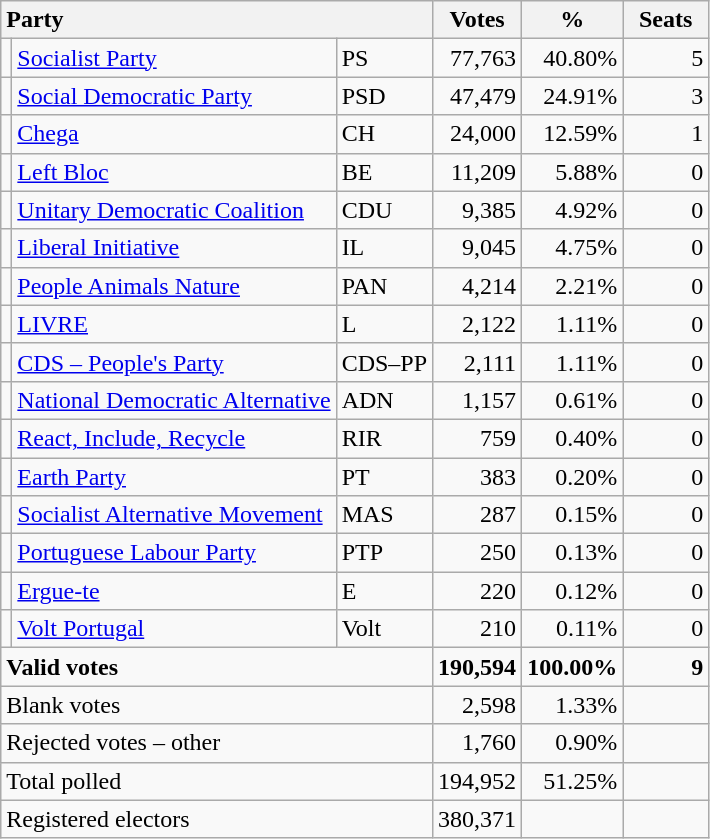<table class="wikitable" border="1" style="text-align:right;">
<tr>
<th style="text-align:left;" colspan=3>Party</th>
<th align=center width="50">Votes</th>
<th align=center width="50">%</th>
<th align=center width="50">Seats</th>
</tr>
<tr>
<td></td>
<td align=left><a href='#'>Socialist Party</a></td>
<td align=left>PS</td>
<td>77,763</td>
<td>40.80%</td>
<td>5</td>
</tr>
<tr>
<td></td>
<td align=left><a href='#'>Social Democratic Party</a></td>
<td align=left>PSD</td>
<td>47,479</td>
<td>24.91%</td>
<td>3</td>
</tr>
<tr>
<td></td>
<td align=left><a href='#'>Chega</a></td>
<td align=left>CH</td>
<td>24,000</td>
<td>12.59%</td>
<td>1</td>
</tr>
<tr>
<td></td>
<td align=left><a href='#'>Left Bloc</a></td>
<td align=left>BE</td>
<td>11,209</td>
<td>5.88%</td>
<td>0</td>
</tr>
<tr>
<td></td>
<td align=left style="white-space: nowrap;"><a href='#'>Unitary Democratic Coalition</a></td>
<td align=left>CDU</td>
<td>9,385</td>
<td>4.92%</td>
<td>0</td>
</tr>
<tr>
<td></td>
<td align=left><a href='#'>Liberal Initiative</a></td>
<td align=left>IL</td>
<td>9,045</td>
<td>4.75%</td>
<td>0</td>
</tr>
<tr>
<td></td>
<td align=left><a href='#'>People Animals Nature</a></td>
<td align=left>PAN</td>
<td>4,214</td>
<td>2.21%</td>
<td>0</td>
</tr>
<tr>
<td></td>
<td align=left><a href='#'>LIVRE</a></td>
<td align=left>L</td>
<td>2,122</td>
<td>1.11%</td>
<td>0</td>
</tr>
<tr>
<td></td>
<td align=left><a href='#'>CDS – People's Party</a></td>
<td align=left style="white-space: nowrap;">CDS–PP</td>
<td>2,111</td>
<td>1.11%</td>
<td>0</td>
</tr>
<tr>
<td></td>
<td align=left><a href='#'>National Democratic Alternative</a></td>
<td align=left>ADN</td>
<td>1,157</td>
<td>0.61%</td>
<td>0</td>
</tr>
<tr>
<td></td>
<td align=left><a href='#'>React, Include, Recycle</a></td>
<td align=left>RIR</td>
<td>759</td>
<td>0.40%</td>
<td>0</td>
</tr>
<tr>
<td></td>
<td align=left><a href='#'>Earth Party</a></td>
<td align=left>PT</td>
<td>383</td>
<td>0.20%</td>
<td>0</td>
</tr>
<tr>
<td></td>
<td align=left><a href='#'>Socialist Alternative Movement</a></td>
<td align=left>MAS</td>
<td>287</td>
<td>0.15%</td>
<td>0</td>
</tr>
<tr>
<td></td>
<td align=left><a href='#'>Portuguese Labour Party</a></td>
<td align=left>PTP</td>
<td>250</td>
<td>0.13%</td>
<td>0</td>
</tr>
<tr>
<td></td>
<td align=left><a href='#'>Ergue-te</a></td>
<td align=left>E</td>
<td>220</td>
<td>0.12%</td>
<td>0</td>
</tr>
<tr>
<td></td>
<td align=left><a href='#'>Volt Portugal</a></td>
<td align=left>Volt</td>
<td>210</td>
<td>0.11%</td>
<td>0</td>
</tr>
<tr style="font-weight:bold">
<td align=left colspan=3>Valid votes</td>
<td>190,594</td>
<td>100.00%</td>
<td>9</td>
</tr>
<tr>
<td align=left colspan=3>Blank votes</td>
<td>2,598</td>
<td>1.33%</td>
<td></td>
</tr>
<tr>
<td align=left colspan=3>Rejected votes – other</td>
<td>1,760</td>
<td>0.90%</td>
<td></td>
</tr>
<tr>
<td align=left colspan=3>Total polled</td>
<td>194,952</td>
<td>51.25%</td>
<td></td>
</tr>
<tr>
<td align=left colspan=3>Registered electors</td>
<td>380,371</td>
<td></td>
<td></td>
</tr>
</table>
